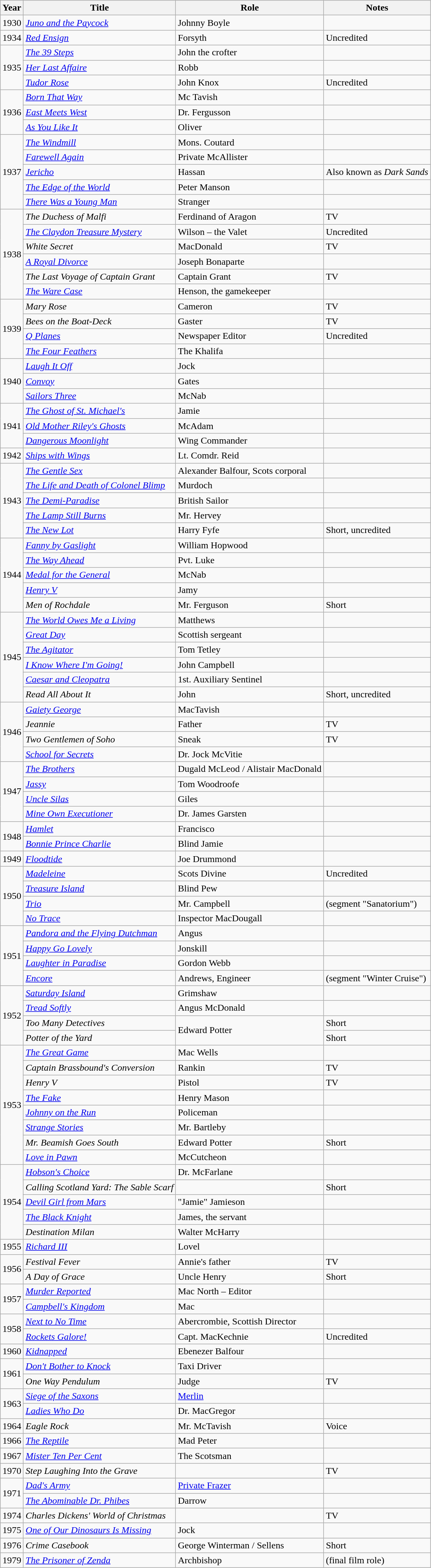<table class="wikitable sortable">
<tr>
<th>Year</th>
<th>Title</th>
<th>Role</th>
<th>Notes</th>
</tr>
<tr>
<td>1930</td>
<td><em><a href='#'>Juno and the Paycock</a></em></td>
<td>Johnny Boyle</td>
<td></td>
</tr>
<tr>
<td>1934</td>
<td><em><a href='#'>Red Ensign</a></em></td>
<td>Forsyth</td>
<td>Uncredited</td>
</tr>
<tr>
<td rowspan="3">1935</td>
<td><em><a href='#'>The 39 Steps</a></em></td>
<td>John the crofter</td>
<td></td>
</tr>
<tr>
<td><em><a href='#'>Her Last Affaire</a></em></td>
<td>Robb</td>
<td></td>
</tr>
<tr>
<td><em><a href='#'>Tudor Rose</a></em></td>
<td>John Knox</td>
<td>Uncredited</td>
</tr>
<tr>
<td rowspan="3">1936</td>
<td><em><a href='#'>Born That Way</a></em></td>
<td>Mc Tavish</td>
<td></td>
</tr>
<tr>
<td><em><a href='#'>East Meets West</a></em></td>
<td>Dr. Fergusson</td>
<td></td>
</tr>
<tr>
<td><em><a href='#'>As You Like It</a></em></td>
<td>Oliver</td>
<td></td>
</tr>
<tr>
<td rowspan="5">1937</td>
<td><em><a href='#'>The Windmill</a></em></td>
<td>Mons. Coutard</td>
<td></td>
</tr>
<tr>
<td><em><a href='#'>Farewell Again</a></em></td>
<td>Private McAllister</td>
<td></td>
</tr>
<tr>
<td><em><a href='#'>Jericho</a></em></td>
<td>Hassan</td>
<td>Also known as <em>Dark Sands</em></td>
</tr>
<tr>
<td><em><a href='#'>The Edge of the World</a></em></td>
<td>Peter Manson</td>
<td></td>
</tr>
<tr>
<td><em><a href='#'>There Was a Young Man</a></em></td>
<td>Stranger</td>
<td></td>
</tr>
<tr>
<td rowspan="6">1938</td>
<td><em>The Duchess of Malfi</em></td>
<td>Ferdinand of Aragon</td>
<td>TV</td>
</tr>
<tr>
<td><em><a href='#'>The Claydon Treasure Mystery</a></em></td>
<td>Wilson – the Valet</td>
<td>Uncredited</td>
</tr>
<tr>
<td><em>White Secret</em></td>
<td>MacDonald</td>
<td>TV</td>
</tr>
<tr>
<td><em><a href='#'>A Royal Divorce</a></em></td>
<td>Joseph Bonaparte</td>
<td></td>
</tr>
<tr>
<td><em>The Last Voyage of Captain Grant</em></td>
<td>Captain Grant</td>
<td>TV</td>
</tr>
<tr>
<td><em><a href='#'>The Ware Case</a></em></td>
<td>Henson, the gamekeeper</td>
<td></td>
</tr>
<tr>
<td rowspan="4">1939</td>
<td><em>Mary Rose</em></td>
<td>Cameron</td>
<td>TV</td>
</tr>
<tr>
<td><em>Bees on the Boat-Deck</em></td>
<td>Gaster</td>
<td>TV</td>
</tr>
<tr>
<td><em><a href='#'>Q Planes</a></em></td>
<td>Newspaper Editor</td>
<td>Uncredited</td>
</tr>
<tr>
<td><em><a href='#'>The Four Feathers</a></em></td>
<td>The Khalifa</td>
<td></td>
</tr>
<tr>
<td rowspan="3">1940</td>
<td><em><a href='#'>Laugh It Off</a></em></td>
<td>Jock</td>
<td></td>
</tr>
<tr>
<td><em><a href='#'>Convoy</a></em></td>
<td>Gates</td>
<td></td>
</tr>
<tr>
<td><em><a href='#'>Sailors Three</a></em></td>
<td>McNab</td>
<td></td>
</tr>
<tr>
<td rowspan="3">1941</td>
<td><em><a href='#'>The Ghost of St. Michael's</a></em></td>
<td>Jamie</td>
<td></td>
</tr>
<tr>
<td><em><a href='#'>Old Mother Riley's Ghosts</a></em></td>
<td>McAdam</td>
<td></td>
</tr>
<tr>
<td><em><a href='#'>Dangerous Moonlight</a></em></td>
<td>Wing Commander</td>
<td></td>
</tr>
<tr>
<td>1942</td>
<td><em><a href='#'>Ships with Wings</a></em></td>
<td>Lt. Comdr. Reid</td>
<td></td>
</tr>
<tr>
<td rowspan="5">1943</td>
<td><em><a href='#'>The Gentle Sex</a></em></td>
<td>Alexander Balfour, Scots corporal</td>
<td></td>
</tr>
<tr>
<td><em><a href='#'>The Life and Death of Colonel Blimp</a></em></td>
<td>Murdoch</td>
<td></td>
</tr>
<tr>
<td><em><a href='#'>The Demi-Paradise</a></em></td>
<td>British Sailor</td>
<td></td>
</tr>
<tr>
<td><em><a href='#'>The Lamp Still Burns</a></em></td>
<td>Mr. Hervey</td>
<td></td>
</tr>
<tr>
<td><em><a href='#'>The New Lot</a></em></td>
<td>Harry Fyfe</td>
<td>Short, uncredited</td>
</tr>
<tr>
<td rowspan="5">1944</td>
<td><em><a href='#'>Fanny by Gaslight</a></em></td>
<td>William Hopwood</td>
<td></td>
</tr>
<tr>
<td><em><a href='#'>The Way Ahead</a></em></td>
<td>Pvt. Luke</td>
<td></td>
</tr>
<tr>
<td><em><a href='#'>Medal for the General</a></em></td>
<td>McNab</td>
<td></td>
</tr>
<tr>
<td><em><a href='#'>Henry V</a></em></td>
<td>Jamy</td>
<td></td>
</tr>
<tr>
<td><em>Men of Rochdale</em></td>
<td>Mr. Ferguson</td>
<td>Short</td>
</tr>
<tr>
<td rowspan="6">1945</td>
<td><em><a href='#'>The World Owes Me a Living</a></em></td>
<td>Matthews</td>
<td></td>
</tr>
<tr>
<td><em><a href='#'>Great Day</a></em></td>
<td>Scottish sergeant</td>
<td></td>
</tr>
<tr>
<td><em><a href='#'>The Agitator</a></em></td>
<td>Tom Tetley</td>
<td></td>
</tr>
<tr>
<td><em><a href='#'>I Know Where I'm Going!</a></em></td>
<td>John Campbell</td>
<td></td>
</tr>
<tr>
<td><em><a href='#'>Caesar and Cleopatra</a></em></td>
<td>1st. Auxiliary Sentinel</td>
<td></td>
</tr>
<tr>
<td><em>Read All About It</em></td>
<td>John</td>
<td>Short, uncredited</td>
</tr>
<tr>
<td rowspan="4">1946</td>
<td><em><a href='#'>Gaiety George</a></em></td>
<td>MacTavish</td>
<td></td>
</tr>
<tr>
<td><em>Jeannie</em></td>
<td>Father</td>
<td>TV</td>
</tr>
<tr>
<td><em>Two Gentlemen of Soho</em></td>
<td>Sneak</td>
<td>TV</td>
</tr>
<tr>
<td><em><a href='#'>School for Secrets</a></em></td>
<td>Dr. Jock McVitie</td>
<td></td>
</tr>
<tr>
<td rowspan="4">1947</td>
<td><em><a href='#'>The Brothers</a></em></td>
<td>Dugald McLeod / Alistair MacDonald</td>
<td></td>
</tr>
<tr>
<td><em><a href='#'>Jassy</a></em></td>
<td>Tom Woodroofe</td>
<td></td>
</tr>
<tr>
<td><em><a href='#'>Uncle Silas</a></em></td>
<td>Giles</td>
<td></td>
</tr>
<tr>
<td><em><a href='#'>Mine Own Executioner</a></em></td>
<td>Dr. James Garsten</td>
<td></td>
</tr>
<tr>
<td rowspan="2">1948</td>
<td><em><a href='#'>Hamlet</a></em></td>
<td>Francisco</td>
<td></td>
</tr>
<tr>
<td><em><a href='#'>Bonnie Prince Charlie</a></em></td>
<td>Blind Jamie</td>
<td></td>
</tr>
<tr>
<td>1949</td>
<td><em><a href='#'>Floodtide</a></em></td>
<td>Joe Drummond</td>
<td></td>
</tr>
<tr>
<td rowspan="4">1950</td>
<td><em><a href='#'>Madeleine</a></em></td>
<td>Scots Divine</td>
<td>Uncredited</td>
</tr>
<tr>
<td><em><a href='#'>Treasure Island</a></em></td>
<td>Blind Pew</td>
<td></td>
</tr>
<tr>
<td><em><a href='#'>Trio</a></em></td>
<td>Mr. Campbell</td>
<td>(segment "Sanatorium")</td>
</tr>
<tr>
<td><em><a href='#'>No Trace</a></em></td>
<td>Inspector MacDougall</td>
<td></td>
</tr>
<tr>
<td rowspan="4">1951</td>
<td><em><a href='#'>Pandora and the Flying Dutchman</a></em></td>
<td>Angus</td>
<td></td>
</tr>
<tr>
<td><em><a href='#'>Happy Go Lovely</a></em></td>
<td>Jonskill</td>
<td></td>
</tr>
<tr>
<td><em><a href='#'>Laughter in Paradise</a></em></td>
<td>Gordon Webb</td>
<td></td>
</tr>
<tr>
<td><em><a href='#'>Encore</a></em></td>
<td>Andrews, Engineer</td>
<td>(segment "Winter Cruise")</td>
</tr>
<tr>
<td rowspan="4">1952</td>
<td><em><a href='#'>Saturday Island</a></em></td>
<td>Grimshaw</td>
<td></td>
</tr>
<tr>
<td><em><a href='#'>Tread Softly</a></em></td>
<td>Angus McDonald</td>
<td></td>
</tr>
<tr>
<td><em>Too Many Detectives</em></td>
<td rowspan="2">Edward Potter</td>
<td>Short</td>
</tr>
<tr>
<td><em>Potter of the Yard</em></td>
<td>Short</td>
</tr>
<tr>
<td rowspan="8">1953</td>
<td><em><a href='#'>The Great Game</a></em></td>
<td>Mac Wells</td>
<td></td>
</tr>
<tr>
<td><em>Captain Brassbound's Conversion</em></td>
<td>Rankin</td>
<td>TV</td>
</tr>
<tr>
<td><em>Henry V</em></td>
<td>Pistol</td>
<td>TV</td>
</tr>
<tr>
<td><em><a href='#'>The Fake</a></em></td>
<td>Henry Mason</td>
<td></td>
</tr>
<tr>
<td><em><a href='#'>Johnny on the Run</a></em></td>
<td>Policeman</td>
<td></td>
</tr>
<tr>
<td><em><a href='#'>Strange Stories</a></em></td>
<td>Mr. Bartleby</td>
<td></td>
</tr>
<tr>
<td><em>Mr. Beamish Goes South</em></td>
<td>Edward Potter</td>
<td>Short</td>
</tr>
<tr>
<td><em><a href='#'>Love in Pawn</a></em></td>
<td>McCutcheon</td>
<td></td>
</tr>
<tr>
<td rowspan="5">1954</td>
<td><em><a href='#'>Hobson's Choice</a></em></td>
<td>Dr. McFarlane</td>
<td></td>
</tr>
<tr>
<td><em>Calling Scotland Yard: The Sable Scarf</em></td>
<td></td>
<td>Short</td>
</tr>
<tr>
<td><em><a href='#'>Devil Girl from Mars</a></em></td>
<td>"Jamie" Jamieson</td>
<td></td>
</tr>
<tr>
<td><em><a href='#'>The Black Knight</a></em></td>
<td>James, the servant</td>
<td></td>
</tr>
<tr>
<td><em>Destination Milan</em></td>
<td>Walter McHarry</td>
<td></td>
</tr>
<tr>
<td>1955</td>
<td><em><a href='#'>Richard III</a></em></td>
<td>Lovel</td>
<td></td>
</tr>
<tr>
<td rowspan="2">1956</td>
<td><em>Festival Fever</em></td>
<td>Annie's father</td>
<td>TV</td>
</tr>
<tr>
<td><em>A Day of Grace</em></td>
<td>Uncle Henry</td>
<td>Short</td>
</tr>
<tr>
<td rowspan="2">1957</td>
<td><em><a href='#'>Murder Reported</a></em></td>
<td>Mac North – Editor</td>
<td></td>
</tr>
<tr>
<td><em><a href='#'>Campbell's Kingdom</a></em></td>
<td>Mac</td>
<td></td>
</tr>
<tr>
<td rowspan="2">1958</td>
<td><em><a href='#'>Next to No Time</a></em></td>
<td>Abercrombie, Scottish Director</td>
<td></td>
</tr>
<tr>
<td><em><a href='#'>Rockets Galore!</a></em></td>
<td>Capt. MacKechnie</td>
<td>Uncredited</td>
</tr>
<tr>
<td>1960</td>
<td><em><a href='#'>Kidnapped</a></em></td>
<td>Ebenezer Balfour</td>
<td></td>
</tr>
<tr>
<td rowspan="2">1961</td>
<td><em><a href='#'>Don't Bother to Knock</a></em></td>
<td>Taxi Driver</td>
<td></td>
</tr>
<tr>
<td><em>One Way Pendulum</em></td>
<td>Judge</td>
<td>TV</td>
</tr>
<tr>
<td rowspan="2">1963</td>
<td><em><a href='#'>Siege of the Saxons</a></em></td>
<td><a href='#'>Merlin</a></td>
<td></td>
</tr>
<tr>
<td><em><a href='#'>Ladies Who Do</a></em></td>
<td>Dr. MacGregor</td>
<td></td>
</tr>
<tr>
<td>1964</td>
<td><em>Eagle Rock</em></td>
<td>Mr. McTavish</td>
<td>Voice</td>
</tr>
<tr>
<td>1966</td>
<td><em><a href='#'>The Reptile</a></em></td>
<td>Mad Peter</td>
<td></td>
</tr>
<tr>
<td>1967</td>
<td><em><a href='#'>Mister Ten Per Cent</a></em></td>
<td>The Scotsman</td>
<td></td>
</tr>
<tr>
<td>1970</td>
<td><em>Step Laughing Into the Grave</em></td>
<td></td>
<td>TV</td>
</tr>
<tr>
<td rowspan="2">1971</td>
<td><em><a href='#'>Dad's Army</a></em></td>
<td><a href='#'>Private Frazer</a></td>
<td></td>
</tr>
<tr>
<td><em><a href='#'>The Abominable Dr. Phibes</a></em></td>
<td>Darrow</td>
<td></td>
</tr>
<tr>
<td>1974</td>
<td><em>Charles Dickens' World of Christmas</em></td>
<td></td>
<td>TV</td>
</tr>
<tr>
<td>1975</td>
<td><em><a href='#'>One of Our Dinosaurs Is Missing</a></em></td>
<td>Jock</td>
<td></td>
</tr>
<tr>
<td>1976</td>
<td><em>Crime Casebook</em></td>
<td>George Winterman / Sellens</td>
<td>Short</td>
</tr>
<tr>
<td>1979</td>
<td><em><a href='#'>The Prisoner of Zenda</a></em></td>
<td>Archbishop</td>
<td>(final film role)</td>
</tr>
</table>
